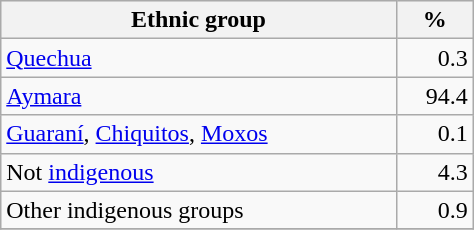<table class="wikitable" border="1" style="width:25%;" border="1">
<tr bgcolor=#EFEFEF>
<th><strong>Ethnic group</strong></th>
<th><strong>%</strong></th>
</tr>
<tr>
<td><a href='#'>Quechua</a></td>
<td align="right">0.3</td>
</tr>
<tr>
<td><a href='#'>Aymara</a></td>
<td align="right">94.4</td>
</tr>
<tr>
<td><a href='#'>Guaraní</a>, <a href='#'>Chiquitos</a>, <a href='#'>Moxos</a></td>
<td align="right">0.1</td>
</tr>
<tr>
<td>Not <a href='#'>indigenous</a></td>
<td align="right">4.3</td>
</tr>
<tr>
<td>Other indigenous groups</td>
<td align="right">0.9</td>
</tr>
<tr>
</tr>
</table>
